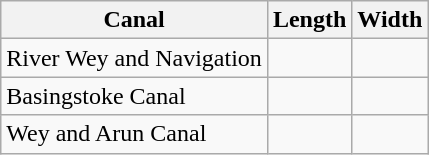<table class="wikitable">
<tr>
<th>Canal</th>
<th>Length</th>
<th>Width</th>
</tr>
<tr>
<td>River Wey and Navigation</td>
<td></td>
<td></td>
</tr>
<tr>
<td>Basingstoke Canal</td>
<td></td>
<td></td>
</tr>
<tr>
<td>Wey and Arun Canal</td>
<td></td>
<td></td>
</tr>
</table>
